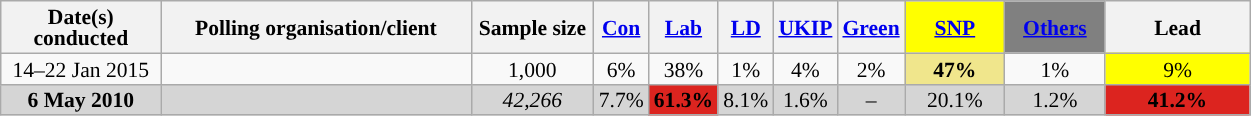<table class="wikitable sortable" style="text-align:center;font-size:90%;line-height:14px">
<tr>
<th ! style="width:100px;">Date(s)<br>conducted</th>
<th style="width:200px;">Polling organisation/client</th>
<th class="unsortable" style="width:75px;">Sample size</th>
<th class="unsortable" style="background:"><a href='#'><span>Con</span></a></th>
<th class="unsortable" style="background:"><a href='#'><span>Lab</span></a></th>
<th class="unsortable" style="background:"><a href='#'><span>LD</span></a></th>
<th class="unsortable" style="background:"><a href='#'><span>UKIP</span></a></th>
<th class="unsortable" style="background:"><a href='#'><span>Green</span></a></th>
<th class="unsortable" style="background:#ffff00; width:60px;"><a href='#'><span>SNP</span></a></th>
<th class="unsortable" style="background:gray; width:60px;"><a href='#'><span>Others</span></a></th>
<th class="unsortable" style="width:90px;">Lead</th>
</tr>
<tr>
<td>14–22 Jan 2015</td>
<td> </td>
<td>1,000</td>
<td>6%</td>
<td>38%</td>
<td>1%</td>
<td>4%</td>
<td>2%</td>
<td style="background:khaki"><strong>47%</strong></td>
<td>1%</td>
<td style="background:#ff0"><span>9% </span></td>
</tr>
<tr>
<td style="background:#D5D5D5"><strong>6 May 2010</strong></td>
<td style="background:#D5D5D5"></td>
<td style="background:#D5D5D5"><em>42,266</em></td>
<td style="background:#D5D5D5">7.7%</td>
<td style="background:#dc241f"><span><strong>61.3%</strong></span></td>
<td style="background:#D5D5D5">8.1%</td>
<td style="background:#D5D5D5">1.6%</td>
<td style="background:#D5D5D5">–</td>
<td style="background:#D5D5D5">20.1%</td>
<td style="background:#D5D5D5">1.2%</td>
<td style="background:#dc241f"><span><strong>41.2% </strong></span></td>
</tr>
</table>
